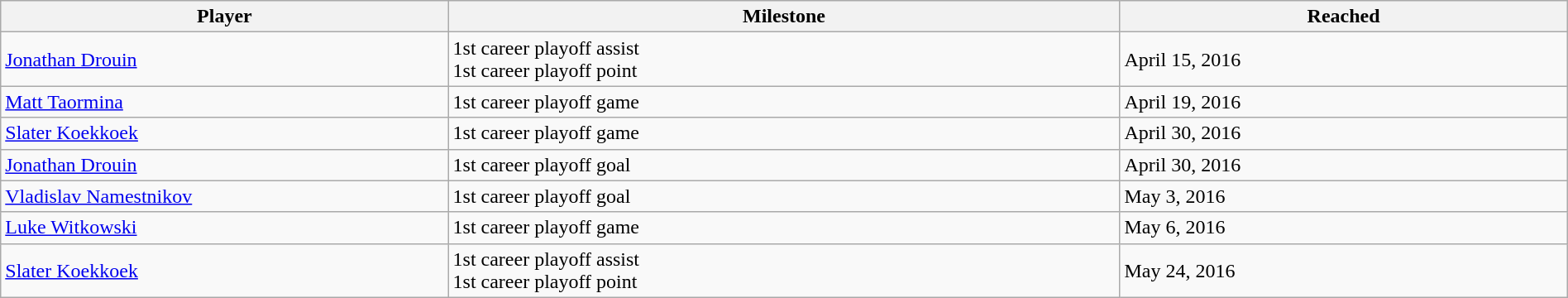<table class="wikitable sortable" style="width:100%;">
<tr align=center>
<th style="width:20%;">Player</th>
<th style="width:30%;">Milestone</th>
<th style="width:20%;" data-sort-type="date">Reached</th>
</tr>
<tr>
<td><a href='#'>Jonathan Drouin</a></td>
<td>1st career playoff assist<br>1st career playoff point</td>
<td>April 15, 2016</td>
</tr>
<tr>
<td><a href='#'>Matt Taormina</a></td>
<td>1st career playoff game</td>
<td>April 19, 2016</td>
</tr>
<tr>
<td><a href='#'>Slater Koekkoek</a></td>
<td>1st career playoff game</td>
<td>April 30, 2016</td>
</tr>
<tr>
<td><a href='#'>Jonathan Drouin</a></td>
<td>1st career playoff goal</td>
<td>April 30, 2016</td>
</tr>
<tr>
<td><a href='#'>Vladislav Namestnikov</a></td>
<td>1st career playoff goal</td>
<td>May 3, 2016</td>
</tr>
<tr>
<td><a href='#'>Luke Witkowski</a></td>
<td>1st career playoff game</td>
<td>May 6, 2016</td>
</tr>
<tr>
<td><a href='#'>Slater Koekkoek</a></td>
<td>1st career playoff assist<br>1st career playoff point</td>
<td>May 24, 2016</td>
</tr>
</table>
